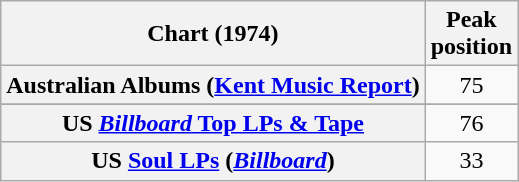<table class="wikitable sortable plainrowheaders">
<tr>
<th>Chart (1974)</th>
<th>Peak<br>position</th>
</tr>
<tr>
<th scope="row">Australian Albums (<a href='#'>Kent Music Report</a>)</th>
<td align="center">75</td>
</tr>
<tr>
</tr>
<tr>
<th scope="row">US <a href='#'><em>Billboard</em> Top LPs & Tape</a></th>
<td style="text-align:center;">76</td>
</tr>
<tr>
<th scope="row">US <a href='#'>Soul LPs</a> (<em><a href='#'>Billboard</a></em>)</th>
<td style="text-align:center;">33</td>
</tr>
</table>
